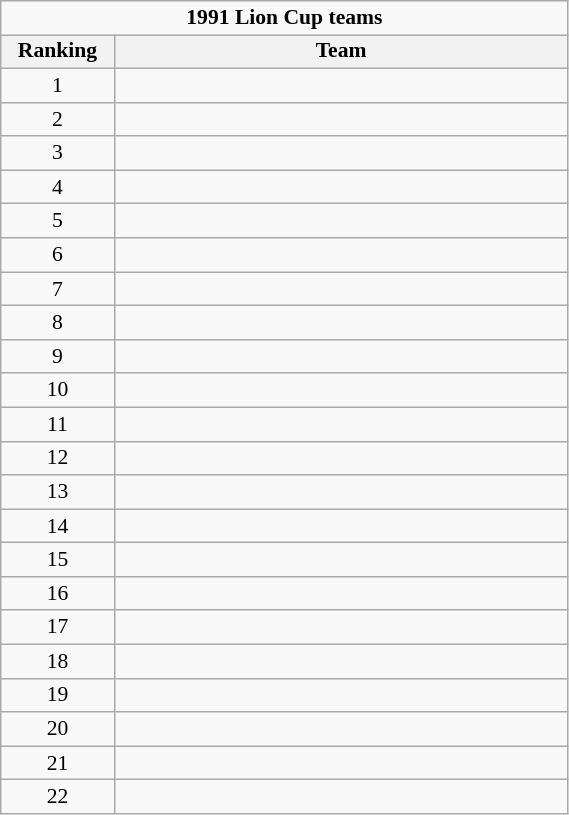<table class="wikitable" style="text-align:left; line-height:110%; font-size:90%; width:30%;">
<tr>
<td colspan="2" cellpadding="0" cellspacing="0" style="text-align:center"><strong>1991 Lion Cup teams</strong></td>
</tr>
<tr>
<th style="width:20%;">Ranking</th>
<th style="width:80%;">Team</th>
</tr>
<tr>
<td style="text-align:center">1</td>
<td></td>
</tr>
<tr>
<td style="text-align:center">2</td>
<td></td>
</tr>
<tr>
<td style="text-align:center">3</td>
<td></td>
</tr>
<tr>
<td style="text-align:center">4</td>
<td></td>
</tr>
<tr>
<td style="text-align:center">5</td>
<td></td>
</tr>
<tr>
<td style="text-align:center">6</td>
<td></td>
</tr>
<tr>
<td style="text-align:center">7</td>
<td></td>
</tr>
<tr>
<td style="text-align:center">8</td>
<td></td>
</tr>
<tr>
<td style="text-align:center">9</td>
<td></td>
</tr>
<tr>
<td style="text-align:center">10</td>
<td></td>
</tr>
<tr>
<td style="text-align:center">11</td>
<td></td>
</tr>
<tr>
<td style="text-align:center">12</td>
<td></td>
</tr>
<tr>
<td style="text-align:center">13</td>
<td></td>
</tr>
<tr>
<td style="text-align:center">14</td>
<td></td>
</tr>
<tr>
<td style="text-align:center">15</td>
<td></td>
</tr>
<tr>
<td style="text-align:center">16</td>
<td></td>
</tr>
<tr>
<td style="text-align:center">17</td>
<td></td>
</tr>
<tr>
<td style="text-align:center">18</td>
<td></td>
</tr>
<tr>
<td style="text-align:center">19</td>
<td></td>
</tr>
<tr>
<td style="text-align:center">20</td>
<td></td>
</tr>
<tr>
<td style="text-align:center">21</td>
<td></td>
</tr>
<tr>
<td style="text-align:center">22</td>
<td></td>
</tr>
</table>
